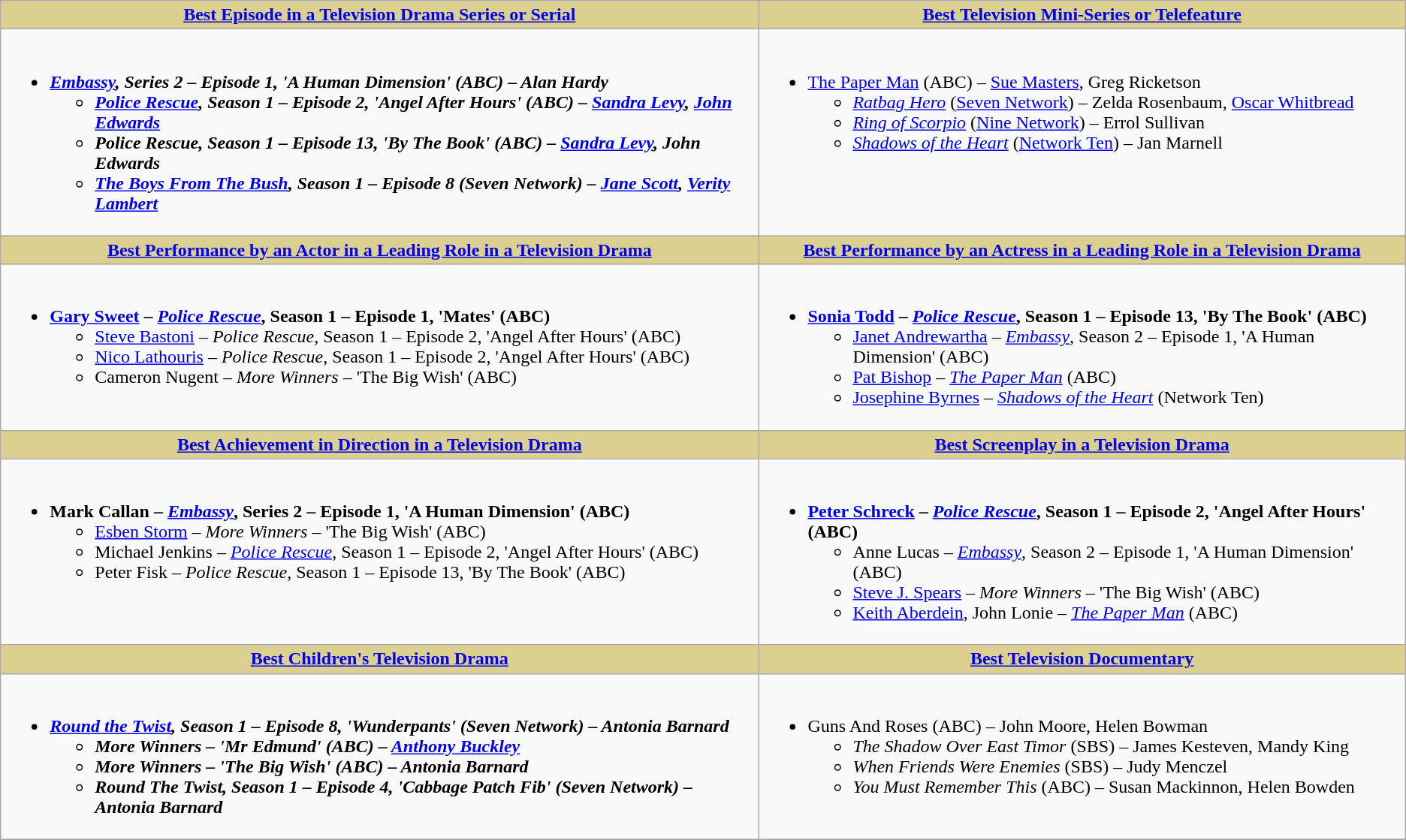<table class=wikitable style="width="100%">
<tr>
<th style="background:#DBD090;" ! style="width:50%"><a href='#'>Best Episode in a Television Drama Series or Serial</a></th>
<th style="background:#DBD090;" ! style="width:50%"><a href='#'>Best Television Mini-Series or Telefeature</a></th>
</tr>
<tr>
<td valign="top"><br><ul><li><strong><em><a href='#'>Embassy</a><em>, Series 2 – Episode 1, 'A Human Dimension' (ABC) – Alan Hardy<strong><ul><li></em><a href='#'>Police Rescue</a><em>, Season 1 – Episode 2, 'Angel After Hours' (ABC) – <a href='#'>Sandra Levy</a>, <a href='#'>John Edwards</a></li><li></em>Police Rescue<em>, Season 1 – Episode 13, 'By The Book' (ABC) – <a href='#'>Sandra Levy</a>, John Edwards</li><li></em><a href='#'>The Boys From The Bush</a><em>, Season 1 – Episode 8 (Seven Network) – <a href='#'>Jane Scott</a>, <a href='#'>Verity Lambert</a></li></ul></li></ul></td>
<td valign="top"><br><ul><li></em></strong><a href='#'>The Paper Man</a></em> (ABC) – <a href='#'>Sue Masters</a>, Greg Ricketson</strong><ul><li><em><a href='#'>Ratbag Hero</a></em> (<a href='#'>Seven Network</a>) – Zelda Rosenbaum, <a href='#'>Oscar Whitbread</a></li><li><em><a href='#'>Ring of Scorpio</a></em> (<a href='#'>Nine Network</a>) – Errol Sullivan</li><li><em><a href='#'>Shadows of the Heart</a></em> (<a href='#'>Network Ten</a>) – Jan Marnell</li></ul></li></ul></td>
</tr>
<tr>
<th style="background:#DBD090;" ! style="width="50%"><a href='#'>Best Performance by an Actor in a Leading Role in a Television Drama</a></th>
<th style="background:#DBD090;" ! style="width="50%"><a href='#'>Best Performance by an Actress in a Leading Role in a Television Drama</a></th>
</tr>
<tr>
<td valign="top"><br><ul><li><strong><a href='#'>Gary Sweet</a> – <em><a href='#'>Police Rescue</a></em>, Season 1 – Episode 1, 'Mates' (ABC)</strong><ul><li><a href='#'>Steve Bastoni</a> – <em>Police Rescue</em>, Season 1 – Episode 2, 'Angel After Hours' (ABC)</li><li><a href='#'>Nico Lathouris</a> – <em>Police Rescue</em>, Season 1 – Episode 2, 'Angel After Hours' (ABC)</li><li>Cameron Nugent – <em>More Winners</em> – 'The Big Wish' (ABC)</li></ul></li></ul></td>
<td valign="top"><br><ul><li><strong><a href='#'>Sonia Todd</a> – <em><a href='#'>Police Rescue</a></em>, Season 1 – Episode 13, 'By The Book' (ABC)</strong><ul><li><a href='#'>Janet Andrewartha</a> – <em><a href='#'>Embassy</a></em>, Season 2 – Episode 1, 'A Human Dimension' (ABC)</li><li><a href='#'>Pat Bishop</a> – <em><a href='#'>The Paper Man</a></em> (ABC)</li><li><a href='#'>Josephine Byrnes</a> – <em><a href='#'>Shadows of the Heart</a></em> (Network Ten)</li></ul></li></ul></td>
</tr>
<tr>
<th style="background:#DBD090;" ! style="width="50%"><a href='#'>Best Achievement in Direction in a Television Drama</a></th>
<th style="background:#DBD090;" ! style="width="50%"><a href='#'>Best Screenplay in a Television Drama</a></th>
</tr>
<tr>
<td valign="top"><br><ul><li><strong>Mark Callan – <em><a href='#'>Embassy</a></em>, Series 2 – Episode 1, 'A Human Dimension' (ABC)</strong><ul><li><a href='#'>Esben Storm</a> – <em>More Winners</em> – 'The Big Wish' (ABC)</li><li>Michael Jenkins – <em><a href='#'>Police Rescue</a></em>, Season 1 – Episode 2, 'Angel After Hours' (ABC)</li><li>Peter Fisk – <em>Police Rescue</em>, Season 1 – Episode 13, 'By The Book' (ABC)</li></ul></li></ul></td>
<td valign="top"><br><ul><li><strong><a href='#'>Peter Schreck</a> – <em><a href='#'>Police Rescue</a></em>, Season 1 – Episode 2, 'Angel After Hours' (ABC)</strong><ul><li>Anne Lucas – <em><a href='#'>Embassy</a></em>, Season 2 – Episode 1, 'A Human Dimension' (ABC)</li><li><a href='#'>Steve J. Spears</a> – <em>More Winners</em> – 'The Big Wish' (ABC)</li><li><a href='#'>Keith Aberdein</a>, John Lonie – <em><a href='#'>The Paper Man</a></em> (ABC)</li></ul></li></ul></td>
</tr>
<tr>
<th style="background:#DBD090;" ! style="width="50%"><a href='#'>Best Children's Television Drama</a></th>
<th style="background:#DBD090;" ! style="width="50%"><a href='#'>Best Television Documentary</a></th>
</tr>
<tr>
<td valign="top"><br><ul><li><strong><em><a href='#'>Round the Twist</a><em>, Season 1 – Episode 8, 'Wunderpants' (Seven Network) – Antonia Barnard<strong><ul><li></em>More Winners<em> – 'Mr Edmund' (ABC) – <a href='#'>Anthony Buckley</a></li><li></em>More Winners<em> – 'The Big Wish' (ABC) – Antonia Barnard</li><li></em>Round The Twist<em>, Season 1 – Episode 4, 'Cabbage Patch Fib' (Seven Network) – Antonia Barnard</li></ul></li></ul></td>
<td valign="top"><br><ul><li></em></strong>Guns And Roses</em> (ABC) – John Moore, Helen Bowman</strong><ul><li><em>The Shadow Over East Timor</em> (SBS) – James Kesteven, Mandy King</li><li><em>When Friends Were Enemies</em> (SBS) – Judy Menczel</li><li><em>You Must Remember This</em> (ABC) – Susan Mackinnon, Helen Bowden</li></ul></li></ul></td>
</tr>
<tr>
</tr>
</table>
